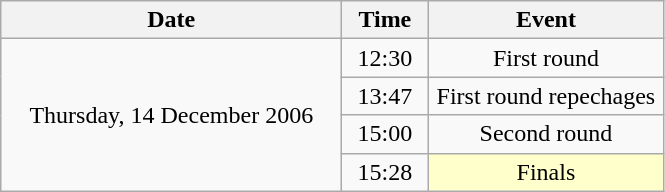<table class = "wikitable" style="text-align:center;">
<tr>
<th width=220>Date</th>
<th width=50>Time</th>
<th width=150>Event</th>
</tr>
<tr>
<td rowspan=4>Thursday, 14 December 2006</td>
<td>12:30</td>
<td>First round</td>
</tr>
<tr>
<td>13:47</td>
<td>First round repechages</td>
</tr>
<tr>
<td>15:00</td>
<td>Second round</td>
</tr>
<tr>
<td>15:28</td>
<td bgcolor=ffffcc>Finals</td>
</tr>
</table>
